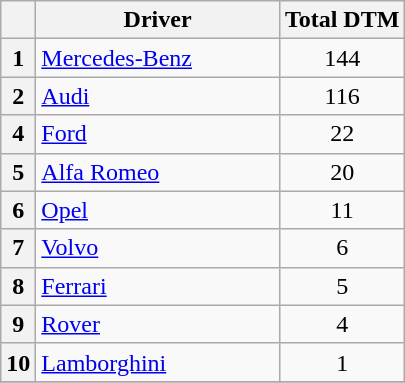<table class="wikitable" style="text-align:center;" style="font-size:97%;">
<tr>
<th></th>
<th width="155px">Driver</th>
<th>Total DTM</th>
</tr>
<tr>
<th>1</th>
<td align="left"> <a href='#'>Mercedes-Benz</a></td>
<td align="center">144</td>
</tr>
<tr>
<th>2</th>
<td align="left"> <a href='#'>Audi</a></td>
<td align="center">116</td>
</tr>
<tr>
<th>4</th>
<td align="left"> <a href='#'>Ford</a></td>
<td align="center">22</td>
</tr>
<tr>
<th>5</th>
<td align="left"> <a href='#'>Alfa Romeo</a></td>
<td align="center">20</td>
</tr>
<tr>
<th>6</th>
<td align="left"> <a href='#'>Opel</a></td>
<td align="center">11</td>
</tr>
<tr>
<th>7</th>
<td align="left"> <a href='#'>Volvo</a></td>
<td align="center">6</td>
</tr>
<tr>
<th>8</th>
<td align="left"> <a href='#'>Ferrari</a></td>
<td align="center">5</td>
</tr>
<tr>
<th>9</th>
<td align="left"> <a href='#'>Rover</a></td>
<td align="center">4</td>
</tr>
<tr>
<th>10</th>
<td align="left"> <a href='#'>Lamborghini</a></td>
<td align="center">1</td>
</tr>
<tr>
</tr>
</table>
